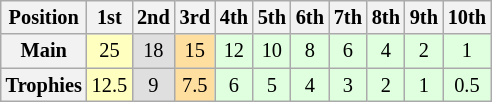<table class="wikitable" style="font-size: 85%;">
<tr>
<th>Position</th>
<th>1st</th>
<th>2nd</th>
<th>3rd</th>
<th>4th</th>
<th>5th</th>
<th>6th</th>
<th>7th</th>
<th>8th</th>
<th>9th</th>
<th>10th</th>
</tr>
<tr>
<th>Main</th>
<td style="background-color:#ffffbf" align="center">25</td>
<td style="background-color:#dfdfdf" align="center">18</td>
<td style="background-color:#ffdf9f" align="center">15</td>
<td style="background-color:#dfffdf" align="center">12</td>
<td style="background-color:#dfffdf" align="center">10</td>
<td style="background-color:#dfffdf" align="center">8</td>
<td style="background-color:#dfffdf" align="center">6</td>
<td style="background-color:#dfffdf" align="center">4</td>
<td style="background-color:#dfffdf" align="center">2</td>
<td style="background-color:#dfffdf" align="center">1</td>
</tr>
<tr>
<th>Trophies</th>
<td style="background-color:#ffffbf" align="center">12.5</td>
<td style="background-color:#dfdfdf" align="center">9</td>
<td style="background-color:#ffdf9f" align="center">7.5</td>
<td style="background-color:#dfffdf" align="center">6</td>
<td style="background-color:#dfffdf" align="center">5</td>
<td style="background-color:#dfffdf" align="center">4</td>
<td style="background-color:#dfffdf" align="center">3</td>
<td style="background-color:#dfffdf" align="center">2</td>
<td style="background-color:#dfffdf" align="center">1</td>
<td style="background-color:#dfffdf" align="center">0.5</td>
</tr>
</table>
